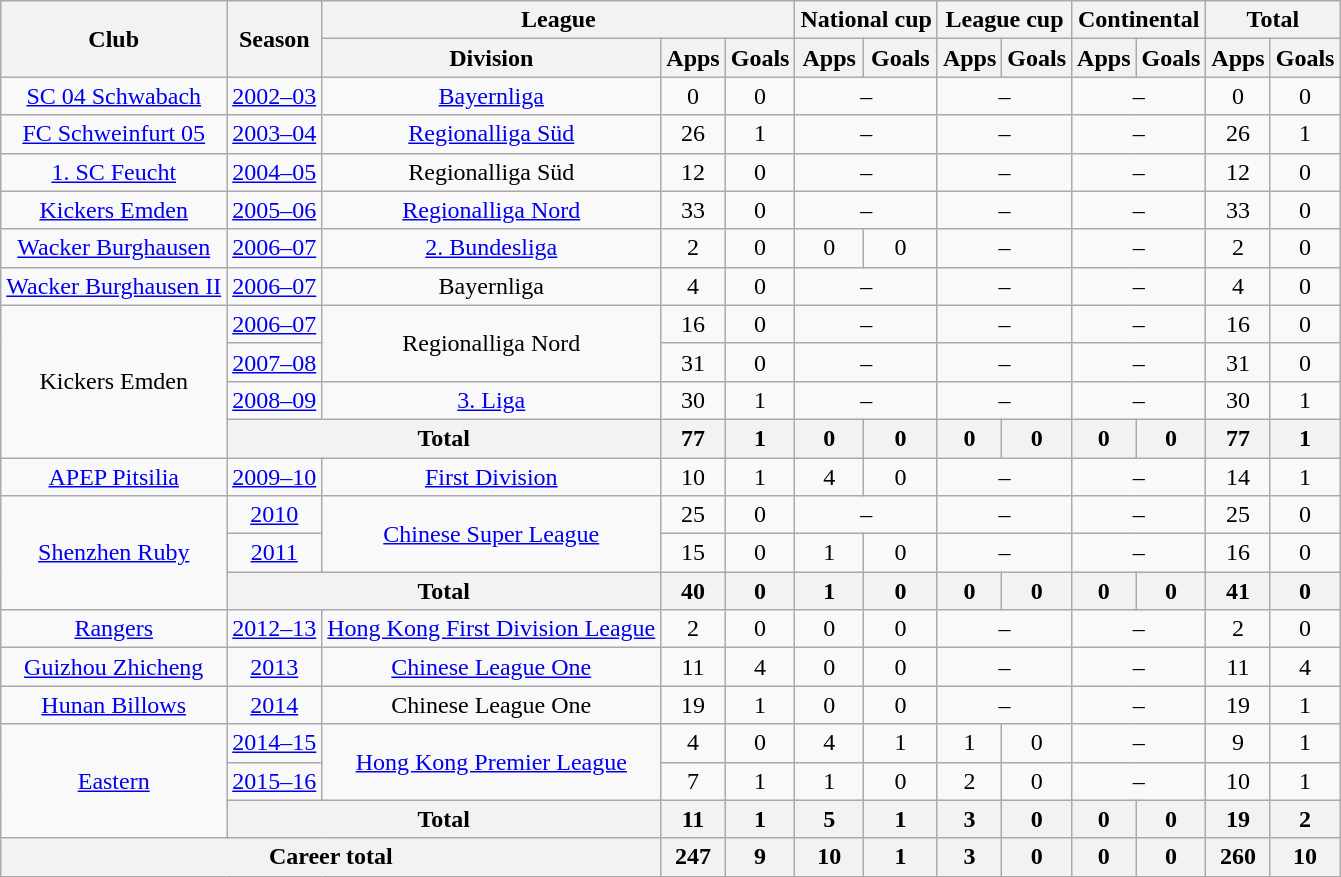<table class="wikitable" style="text-align:center">
<tr>
<th rowspan="2">Club</th>
<th rowspan="2">Season</th>
<th colspan="3">League</th>
<th colspan="2">National cup</th>
<th colspan="2">League cup</th>
<th colspan="2">Continental</th>
<th colspan="2">Total</th>
</tr>
<tr>
<th>Division</th>
<th>Apps</th>
<th>Goals</th>
<th>Apps</th>
<th>Goals</th>
<th>Apps</th>
<th>Goals</th>
<th>Apps</th>
<th>Goals</th>
<th>Apps</th>
<th>Goals</th>
</tr>
<tr>
<td><a href='#'>SC 04 Schwabach</a></td>
<td><a href='#'>2002–03</a></td>
<td><a href='#'>Bayernliga</a></td>
<td>0</td>
<td>0</td>
<td colspan="2">–</td>
<td colspan="2">–</td>
<td colspan="2">–</td>
<td>0</td>
<td>0</td>
</tr>
<tr>
<td><a href='#'>FC Schweinfurt 05</a></td>
<td><a href='#'>2003–04</a></td>
<td><a href='#'>Regionalliga Süd</a></td>
<td>26</td>
<td>1</td>
<td colspan="2">–</td>
<td colspan="2">–</td>
<td colspan="2">–</td>
<td>26</td>
<td>1</td>
</tr>
<tr>
<td><a href='#'>1. SC Feucht</a></td>
<td><a href='#'>2004–05</a></td>
<td>Regionalliga Süd</td>
<td>12</td>
<td>0</td>
<td colspan="2">–</td>
<td colspan="2">–</td>
<td colspan="2">–</td>
<td>12</td>
<td>0</td>
</tr>
<tr>
<td><a href='#'>Kickers Emden</a></td>
<td><a href='#'>2005–06</a></td>
<td><a href='#'>Regionalliga Nord</a></td>
<td>33</td>
<td>0</td>
<td colspan="2">–</td>
<td colspan="2">–</td>
<td colspan="2">–</td>
<td>33</td>
<td>0</td>
</tr>
<tr>
<td><a href='#'>Wacker Burghausen</a></td>
<td><a href='#'>2006–07</a></td>
<td><a href='#'>2. Bundesliga</a></td>
<td>2</td>
<td>0</td>
<td>0</td>
<td>0</td>
<td colspan="2">–</td>
<td colspan="2">–</td>
<td>2</td>
<td>0</td>
</tr>
<tr>
<td><a href='#'>Wacker Burghausen II</a></td>
<td><a href='#'>2006–07</a></td>
<td>Bayernliga</td>
<td>4</td>
<td>0</td>
<td colspan="2">–</td>
<td colspan="2">–</td>
<td colspan="2">–</td>
<td>4</td>
<td>0</td>
</tr>
<tr>
<td rowspan="4">Kickers Emden</td>
<td><a href='#'>2006–07</a></td>
<td rowspan="2">Regionalliga Nord</td>
<td>16</td>
<td>0</td>
<td colspan="2">–</td>
<td colspan="2">–</td>
<td colspan="2">–</td>
<td>16</td>
<td>0</td>
</tr>
<tr>
<td><a href='#'>2007–08</a></td>
<td>31</td>
<td>0</td>
<td colspan="2">–</td>
<td colspan="2">–</td>
<td colspan="2">–</td>
<td>31</td>
<td>0</td>
</tr>
<tr>
<td><a href='#'>2008–09</a></td>
<td><a href='#'>3. Liga</a></td>
<td>30</td>
<td>1</td>
<td colspan="2">–</td>
<td colspan="2">–</td>
<td colspan="2">–</td>
<td>30</td>
<td>1</td>
</tr>
<tr>
<th colspan="2">Total</th>
<th>77</th>
<th>1</th>
<th>0</th>
<th>0</th>
<th>0</th>
<th>0</th>
<th>0</th>
<th>0</th>
<th>77</th>
<th>1</th>
</tr>
<tr>
<td><a href='#'>APEP Pitsilia</a></td>
<td><a href='#'>2009–10</a></td>
<td><a href='#'>First Division</a></td>
<td>10</td>
<td>1</td>
<td>4</td>
<td>0</td>
<td colspan="2">–</td>
<td colspan="2">–</td>
<td>14</td>
<td>1</td>
</tr>
<tr>
<td rowspan="3"><a href='#'>Shenzhen Ruby</a></td>
<td><a href='#'>2010</a></td>
<td rowspan="2"><a href='#'>Chinese Super League</a></td>
<td>25</td>
<td>0</td>
<td colspan="2">–</td>
<td colspan="2">–</td>
<td colspan="2">–</td>
<td>25</td>
<td>0</td>
</tr>
<tr>
<td><a href='#'>2011</a></td>
<td>15</td>
<td>0</td>
<td>1</td>
<td>0</td>
<td colspan="2">–</td>
<td colspan="2">–</td>
<td>16</td>
<td>0</td>
</tr>
<tr>
<th colspan="2">Total</th>
<th>40</th>
<th>0</th>
<th>1</th>
<th>0</th>
<th>0</th>
<th>0</th>
<th>0</th>
<th>0</th>
<th>41</th>
<th>0</th>
</tr>
<tr>
<td><a href='#'>Rangers</a></td>
<td><a href='#'>2012–13</a></td>
<td><a href='#'>Hong Kong First Division League</a></td>
<td>2</td>
<td>0</td>
<td>0</td>
<td>0</td>
<td colspan="2">–</td>
<td colspan="2">–</td>
<td>2</td>
<td>0</td>
</tr>
<tr>
<td><a href='#'>Guizhou Zhicheng</a></td>
<td><a href='#'>2013</a></td>
<td><a href='#'>Chinese League One</a></td>
<td>11</td>
<td>4</td>
<td>0</td>
<td>0</td>
<td colspan="2">–</td>
<td colspan="2">–</td>
<td>11</td>
<td>4</td>
</tr>
<tr>
<td><a href='#'>Hunan Billows</a></td>
<td><a href='#'>2014</a></td>
<td>Chinese League One</td>
<td>19</td>
<td>1</td>
<td>0</td>
<td>0</td>
<td colspan="2">–</td>
<td colspan="2">–</td>
<td>19</td>
<td>1</td>
</tr>
<tr>
<td rowspan="3"><a href='#'>Eastern</a></td>
<td><a href='#'>2014–15</a></td>
<td rowspan="2"><a href='#'>Hong Kong Premier League</a></td>
<td>4</td>
<td>0</td>
<td>4</td>
<td>1</td>
<td>1</td>
<td>0</td>
<td colspan="2">–</td>
<td>9</td>
<td>1</td>
</tr>
<tr>
<td><a href='#'>2015–16</a></td>
<td>7</td>
<td>1</td>
<td>1</td>
<td>0</td>
<td>2</td>
<td>0</td>
<td colspan="2">–</td>
<td>10</td>
<td>1</td>
</tr>
<tr>
<th colspan="2">Total</th>
<th>11</th>
<th>1</th>
<th>5</th>
<th>1</th>
<th>3</th>
<th>0</th>
<th>0</th>
<th>0</th>
<th>19</th>
<th>2</th>
</tr>
<tr>
<th colspan="3">Career total</th>
<th>247</th>
<th>9</th>
<th>10</th>
<th>1</th>
<th>3</th>
<th>0</th>
<th>0</th>
<th>0</th>
<th>260</th>
<th>10</th>
</tr>
</table>
